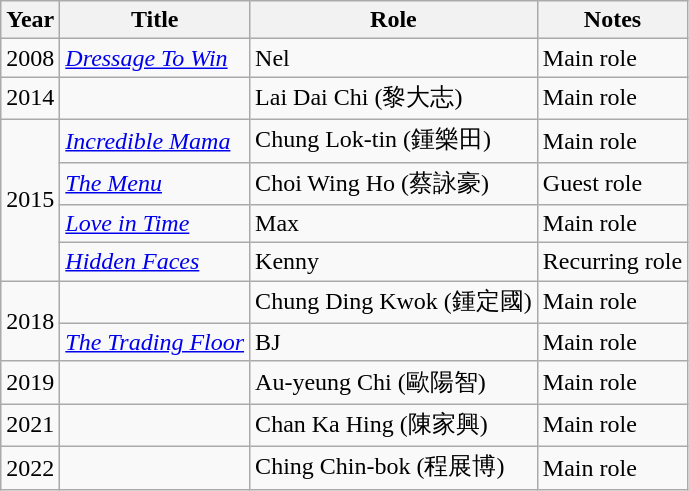<table class="wikitable">
<tr>
<th>Year</th>
<th>Title</th>
<th>Role</th>
<th>Notes</th>
</tr>
<tr>
<td>2008</td>
<td><em><a href='#'>Dressage To Win</a></em></td>
<td>Nel</td>
<td>Main role</td>
</tr>
<tr>
<td>2014</td>
<td><em></em></td>
<td>Lai Dai Chi (黎大志)</td>
<td>Main role</td>
</tr>
<tr>
<td rowspan="4">2015</td>
<td><em><a href='#'>Incredible Mama</a></em></td>
<td>Chung Lok-tin (鍾樂田)</td>
<td>Main role</td>
</tr>
<tr>
<td><em><a href='#'>The Menu</a></em></td>
<td>Choi Wing Ho (蔡詠豪)</td>
<td>Guest role</td>
</tr>
<tr>
<td><em><a href='#'>Love in Time</a></em></td>
<td>Max</td>
<td>Main role</td>
</tr>
<tr>
<td><em><a href='#'>Hidden Faces</a></em></td>
<td>Kenny</td>
<td>Recurring role</td>
</tr>
<tr>
<td rowspan="2">2018</td>
<td><em></em></td>
<td>Chung Ding Kwok (鍾定國)</td>
<td>Main role</td>
</tr>
<tr>
<td><em><a href='#'>The Trading Floor</a></em></td>
<td>BJ</td>
<td>Main role</td>
</tr>
<tr>
<td>2019</td>
<td><em></em></td>
<td>Au-yeung Chi (歐陽智)</td>
<td>Main role</td>
</tr>
<tr>
<td>2021</td>
<td><em></em></td>
<td>Chan Ka Hing (陳家興)</td>
<td>Main role</td>
</tr>
<tr>
<td>2022</td>
<td><em></em></td>
<td>Ching Chin-bok (程展博)</td>
<td>Main role</td>
</tr>
</table>
